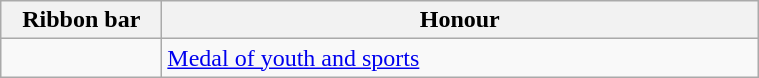<table class="wikitable"  style="width: 40%">
<tr>
<th style="width:100px;">Ribbon bar</th>
<th>Honour</th>
</tr>
<tr>
<td></td>
<td><a href='#'>Medal of youth and sports</a></td>
</tr>
</table>
